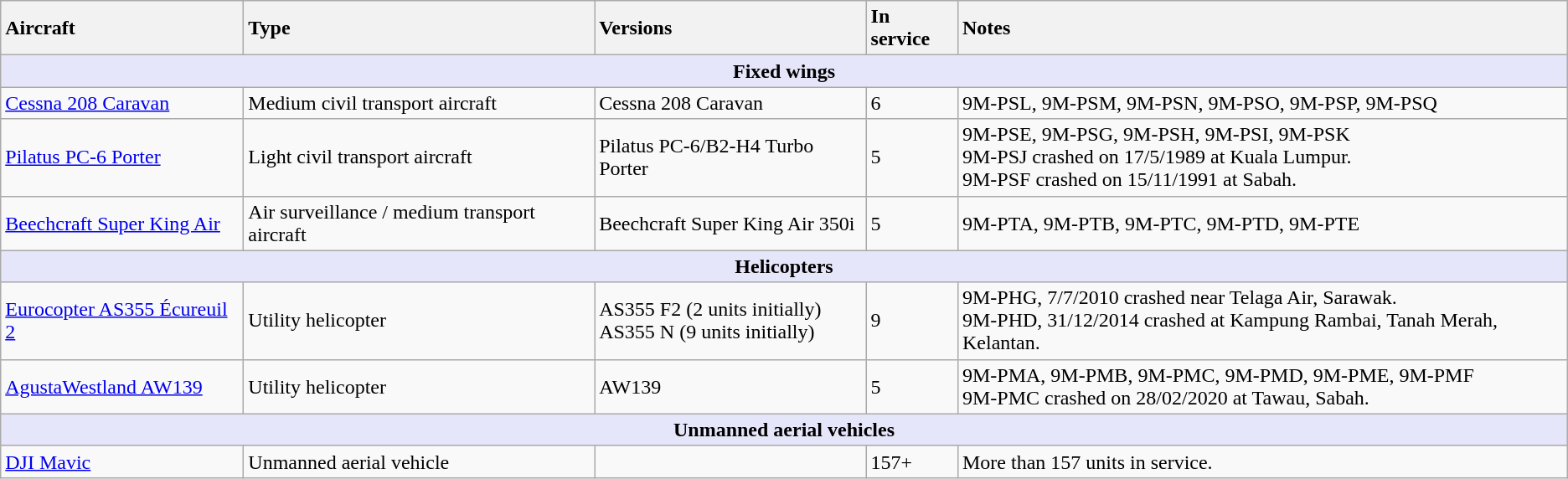<table class="wikitable">
<tr>
<th style="text-align: left;">Aircraft</th>
<th style="text-align: left;">Type</th>
<th style="text-align: left;">Versions</th>
<th style="text-align: left;">In service</th>
<th style="text-align: left;">Notes</th>
</tr>
<tr>
<th style="align: center; background: lavender;" colspan="7">Fixed wings</th>
</tr>
<tr>
<td><a href='#'>Cessna 208 Caravan</a></td>
<td>Medium civil transport aircraft</td>
<td>Cessna 208 Caravan</td>
<td>6</td>
<td>9M-PSL, 9M-PSM, 9M-PSN, 9M-PSO, 9M-PSP, 9M-PSQ</td>
</tr>
<tr>
<td><a href='#'>Pilatus PC-6 Porter</a></td>
<td>Light civil transport aircraft</td>
<td>Pilatus PC-6/B2-H4 Turbo Porter</td>
<td>5</td>
<td>9M-PSE, 9M-PSG, 9M-PSH, 9M-PSI, 9M-PSK<br>9M-PSJ crashed on 17/5/1989 at Kuala Lumpur.<br>9M-PSF crashed on 15/11/1991 at Sabah.</td>
</tr>
<tr>
<td><a href='#'>Beechcraft Super King Air</a></td>
<td>Air surveillance / medium transport aircraft</td>
<td>Beechcraft Super King Air 350i</td>
<td>5</td>
<td>9M-PTA, 9M-PTB, 9M-PTC, 9M-PTD, 9M-PTE</td>
</tr>
<tr>
<th style="align: center; background: lavender;" colspan="7">Helicopters</th>
</tr>
<tr>
<td><a href='#'>Eurocopter AS355 Écureuil 2</a></td>
<td>Utility helicopter</td>
<td>AS355 F2 (2 units initially)<br>AS355 N (9 units initially)</td>
<td>9</td>
<td>9M-PHG, 7/7/2010 crashed near Telaga Air, Sarawak.<br>9M-PHD, 31/12/2014 crashed at Kampung Rambai, Tanah Merah, Kelantan.</td>
</tr>
<tr>
<td><a href='#'>AgustaWestland AW139</a></td>
<td>Utility helicopter</td>
<td>AW139</td>
<td>5</td>
<td>9M-PMA, 9M-PMB, 9M-PMC, 9M-PMD, 9M-PME, 9M-PMF<br>9M-PMC crashed on 28/02/2020 at Tawau, Sabah.</td>
</tr>
<tr>
<th style="align: center; background: lavender;" colspan="7">Unmanned aerial vehicles</th>
</tr>
<tr>
<td><a href='#'>DJI Mavic</a></td>
<td>Unmanned aerial vehicle</td>
<td></td>
<td>157+</td>
<td>More than 157 units in service.</td>
</tr>
</table>
